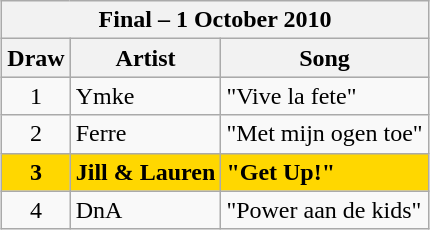<table class="sortable wikitable" style="margin: 1em auto 1em auto; text-align:center">
<tr>
<th colspan="3">Final – 1 October 2010</th>
</tr>
<tr bgcolor="#CCCCCC">
<th>Draw</th>
<th>Artist</th>
<th>Song</th>
</tr>
<tr>
<td>1</td>
<td align="left">Ymke</td>
<td align="left">"Vive la fete"</td>
</tr>
<tr>
<td>2</td>
<td align="left">Ferre</td>
<td align="left">"Met mijn ogen toe"</td>
</tr>
<tr style="font-weight:bold;background:gold;">
<td>3</td>
<td align="left">Jill & Lauren</td>
<td align="left">"Get Up!"</td>
</tr>
<tr>
<td>4</td>
<td align="left">DnA</td>
<td align="left">"Power aan de kids"</td>
</tr>
</table>
